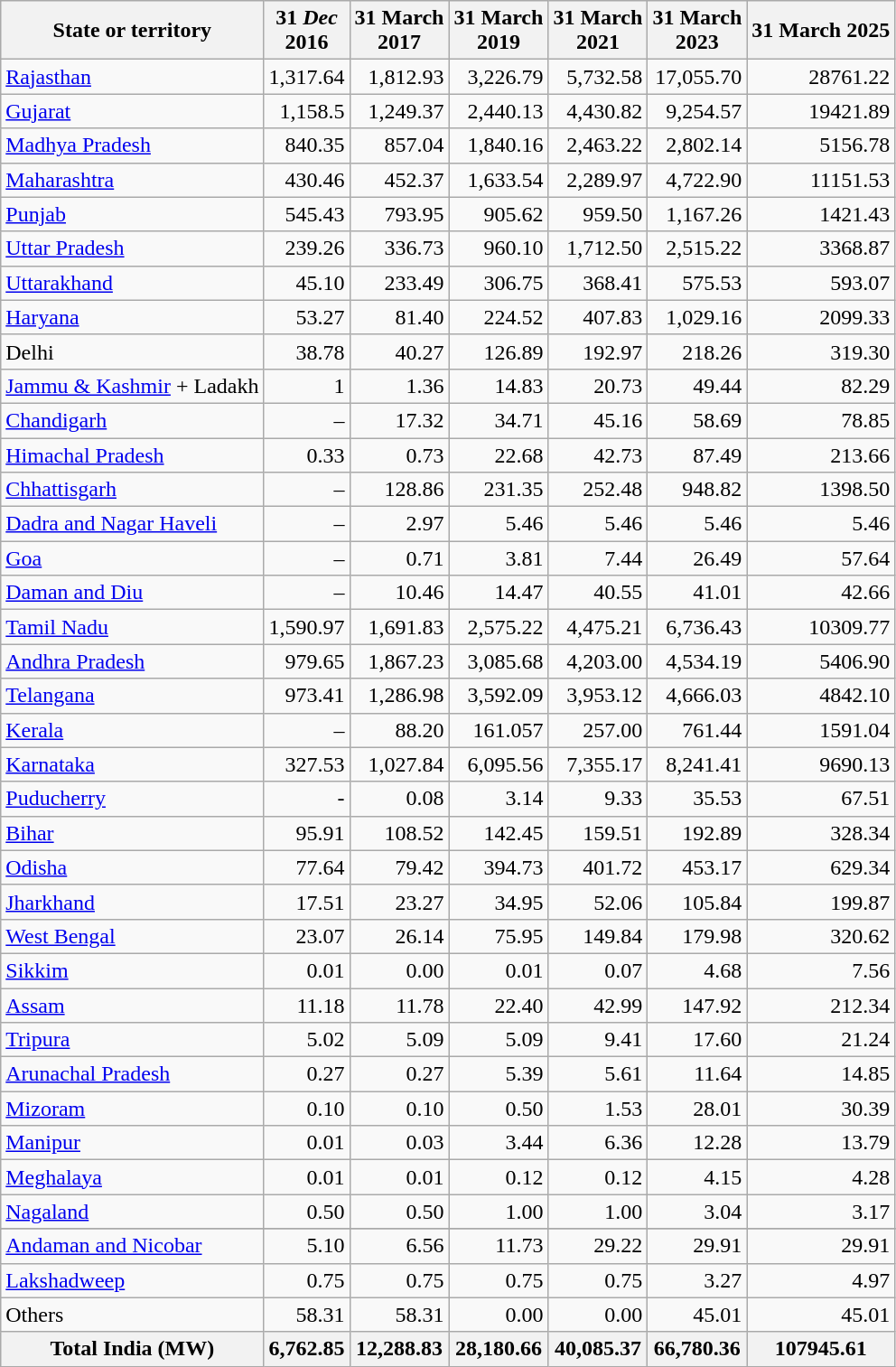<table class="wikitable sortable" style="text-align: right;">
<tr>
<th>State or territory</th>
<th>31 <em>Dec</em><br>2016</th>
<th>31 March<br>2017</th>
<th>31 March<br>2019</th>
<th>31 March<br>2021</th>
<th data-sort-type="number">31 March<br>2023</th>
<th>31 March 2025</th>
</tr>
<tr>
<td align="left"><a href='#'>Rajasthan</a></td>
<td>1,317.64</td>
<td>1,812.93</td>
<td>3,226.79</td>
<td>5,732.58</td>
<td>17,055.70</td>
<td>28761.22</td>
</tr>
<tr>
<td align="left"><a href='#'>Gujarat</a></td>
<td>1,158.5</td>
<td>1,249.37</td>
<td>2,440.13</td>
<td>4,430.82</td>
<td>9,254.57</td>
<td>19421.89</td>
</tr>
<tr>
<td align="left"><a href='#'>Madhya Pradesh</a></td>
<td>840.35</td>
<td>857.04</td>
<td>1,840.16</td>
<td>2,463.22</td>
<td>2,802.14</td>
<td>5156.78</td>
</tr>
<tr>
<td align="left"><a href='#'>Maharashtra</a></td>
<td>430.46</td>
<td>452.37</td>
<td>1,633.54</td>
<td>2,289.97</td>
<td>4,722.90</td>
<td>11151.53</td>
</tr>
<tr>
<td align="left"><a href='#'>Punjab</a></td>
<td>545.43</td>
<td>793.95</td>
<td>905.62</td>
<td>959.50</td>
<td>1,167.26</td>
<td>1421.43</td>
</tr>
<tr>
<td align="left"><a href='#'>Uttar Pradesh</a></td>
<td>239.26</td>
<td>336.73</td>
<td>960.10</td>
<td>1,712.50</td>
<td>2,515.22</td>
<td>3368.87</td>
</tr>
<tr>
<td align="left"><a href='#'>Uttarakhand</a></td>
<td>45.10</td>
<td>233.49</td>
<td>306.75</td>
<td>368.41</td>
<td>575.53</td>
<td>593.07</td>
</tr>
<tr>
<td align="left"><a href='#'>Haryana</a></td>
<td>53.27</td>
<td>81.40</td>
<td>224.52</td>
<td>407.83</td>
<td>1,029.16</td>
<td>2099.33</td>
</tr>
<tr>
<td align="left">Delhi</td>
<td>38.78</td>
<td>40.27</td>
<td>126.89</td>
<td>192.97</td>
<td>218.26</td>
<td>319.30</td>
</tr>
<tr>
<td align="left"><a href='#'>Jammu & Kashmir</a> + Ladakh</td>
<td>1</td>
<td>1.36</td>
<td>14.83</td>
<td>20.73</td>
<td>49.44</td>
<td>82.29</td>
</tr>
<tr>
<td align="left"><a href='#'>Chandigarh</a></td>
<td>–</td>
<td>17.32</td>
<td>34.71</td>
<td>45.16</td>
<td>58.69</td>
<td>78.85</td>
</tr>
<tr>
<td align="left"><a href='#'>Himachal Pradesh</a></td>
<td>0.33</td>
<td>0.73</td>
<td>22.68</td>
<td>42.73</td>
<td>87.49</td>
<td>213.66</td>
</tr>
<tr>
<td align="left"><a href='#'>Chhattisgarh</a></td>
<td>–</td>
<td>128.86</td>
<td>231.35</td>
<td>252.48</td>
<td>948.82</td>
<td>1398.50</td>
</tr>
<tr>
<td align="left"><a href='#'>Dadra and Nagar Haveli</a></td>
<td>–</td>
<td>2.97</td>
<td>5.46</td>
<td>5.46</td>
<td>5.46</td>
<td>5.46</td>
</tr>
<tr>
<td align="left"><a href='#'>Goa</a></td>
<td>–</td>
<td>0.71</td>
<td>3.81</td>
<td>7.44</td>
<td>26.49</td>
<td>57.64</td>
</tr>
<tr>
<td align="left"><a href='#'>Daman and Diu</a></td>
<td>–</td>
<td>10.46</td>
<td>14.47</td>
<td>40.55</td>
<td>41.01</td>
<td>42.66</td>
</tr>
<tr>
<td align="left"><a href='#'>Tamil Nadu</a></td>
<td>1,590.97</td>
<td>1,691.83</td>
<td>2,575.22</td>
<td>4,475.21</td>
<td>6,736.43</td>
<td>10309.77</td>
</tr>
<tr>
<td align="left"><a href='#'>Andhra Pradesh</a></td>
<td>979.65</td>
<td>1,867.23</td>
<td>3,085.68</td>
<td>4,203.00</td>
<td>4,534.19</td>
<td>5406.90</td>
</tr>
<tr>
<td align="left"><a href='#'>Telangana</a></td>
<td>973.41</td>
<td>1,286.98</td>
<td>3,592.09</td>
<td>3,953.12</td>
<td>4,666.03</td>
<td>4842.10</td>
</tr>
<tr>
<td align="left"><a href='#'>Kerala</a></td>
<td>–</td>
<td>88.20</td>
<td>161.057</td>
<td>257.00</td>
<td>761.44</td>
<td>1591.04</td>
</tr>
<tr>
<td align="left"><a href='#'>Karnataka</a></td>
<td>327.53</td>
<td>1,027.84</td>
<td>6,095.56</td>
<td>7,355.17</td>
<td>8,241.41</td>
<td>9690.13</td>
</tr>
<tr>
<td align="left"><a href='#'>Puducherry</a></td>
<td>-</td>
<td>0.08</td>
<td>3.14</td>
<td>9.33</td>
<td>35.53</td>
<td>67.51</td>
</tr>
<tr>
<td align="left"><a href='#'>Bihar</a></td>
<td>95.91</td>
<td>108.52</td>
<td>142.45</td>
<td>159.51</td>
<td>192.89</td>
<td>328.34</td>
</tr>
<tr>
<td align="left"><a href='#'>Odisha</a></td>
<td>77.64</td>
<td>79.42</td>
<td>394.73</td>
<td>401.72</td>
<td>453.17</td>
<td>629.34</td>
</tr>
<tr>
<td align="left"><a href='#'>Jharkhand</a></td>
<td>17.51</td>
<td>23.27</td>
<td>34.95</td>
<td>52.06</td>
<td>105.84</td>
<td>199.87</td>
</tr>
<tr>
<td align="left"><a href='#'>West Bengal</a></td>
<td>23.07</td>
<td>26.14</td>
<td>75.95</td>
<td>149.84</td>
<td>179.98</td>
<td>320.62</td>
</tr>
<tr>
<td align="left"><a href='#'>Sikkim</a></td>
<td>0.01</td>
<td>0.00</td>
<td>0.01</td>
<td>0.07</td>
<td>4.68</td>
<td>7.56</td>
</tr>
<tr>
<td align="left"><a href='#'>Assam</a></td>
<td>11.18</td>
<td>11.78</td>
<td>22.40</td>
<td>42.99</td>
<td>147.92</td>
<td>212.34</td>
</tr>
<tr>
<td align="left"><a href='#'>Tripura</a></td>
<td>5.02</td>
<td>5.09</td>
<td>5.09</td>
<td>9.41</td>
<td>17.60</td>
<td>21.24</td>
</tr>
<tr>
<td align="left"><a href='#'>Arunachal Pradesh</a></td>
<td>0.27</td>
<td>0.27</td>
<td>5.39</td>
<td>5.61</td>
<td>11.64</td>
<td>14.85</td>
</tr>
<tr>
<td align="left"><a href='#'>Mizoram</a></td>
<td>0.10</td>
<td>0.10</td>
<td>0.50</td>
<td>1.53</td>
<td>28.01</td>
<td>30.39</td>
</tr>
<tr>
<td align="left"><a href='#'>Manipur</a></td>
<td>0.01</td>
<td>0.03</td>
<td>3.44</td>
<td>6.36</td>
<td>12.28</td>
<td>13.79</td>
</tr>
<tr>
<td align="left"><a href='#'>Meghalaya</a></td>
<td>0.01</td>
<td>0.01</td>
<td>0.12</td>
<td>0.12</td>
<td>4.15</td>
<td>4.28</td>
</tr>
<tr>
<td align="left"><a href='#'>Nagaland</a></td>
<td>0.50</td>
<td>0.50</td>
<td>1.00</td>
<td>1.00</td>
<td>3.04</td>
<td>3.17</td>
</tr>
<tr>
</tr>
<tr>
<td align="left"><a href='#'>Andaman and Nicobar</a></td>
<td>5.10</td>
<td>6.56</td>
<td>11.73</td>
<td>29.22</td>
<td>29.91</td>
<td>29.91</td>
</tr>
<tr>
<td align="left"><a href='#'>Lakshadweep</a></td>
<td>0.75</td>
<td>0.75</td>
<td>0.75</td>
<td>0.75</td>
<td>3.27</td>
<td>4.97</td>
</tr>
<tr>
<td align="left">Others</td>
<td>58.31</td>
<td>58.31</td>
<td>0.00</td>
<td>0.00</td>
<td>45.01</td>
<td>45.01</td>
</tr>
<tr>
<th>Total India (MW)</th>
<th>6,762.85</th>
<th>12,288.83</th>
<th>28,180.66</th>
<th>40,085.37</th>
<th>66,780.36</th>
<th>107945.61</th>
</tr>
</table>
